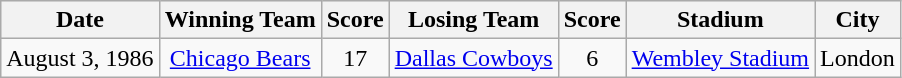<table class="wikitable sortable" style="text-align:center">
<tr bgcolor="#efefef">
<th>Date</th>
<th>Winning Team</th>
<th>Score</th>
<th>Losing Team</th>
<th>Score</th>
<th>Stadium</th>
<th>City</th>
</tr>
<tr>
<td>August 3, 1986</td>
<td><a href='#'>Chicago Bears</a></td>
<td>17</td>
<td><a href='#'>Dallas Cowboys</a></td>
<td>6</td>
<td><a href='#'>Wembley Stadium</a></td>
<td> London</td>
</tr>
</table>
